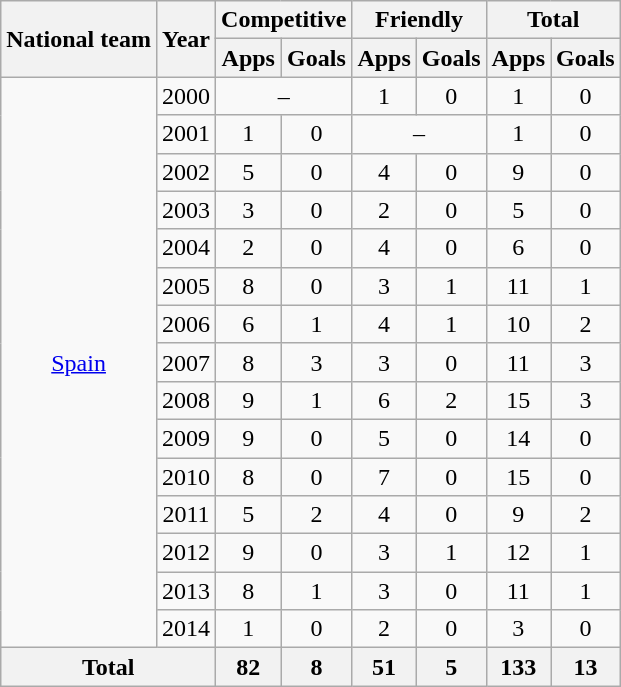<table class="wikitable" style="text-align:center">
<tr>
<th rowspan="2">National team</th>
<th rowspan="2">Year</th>
<th colspan="2">Competitive</th>
<th colspan="2">Friendly</th>
<th colspan="2">Total</th>
</tr>
<tr>
<th>Apps</th>
<th>Goals</th>
<th>Apps</th>
<th>Goals</th>
<th>Apps</th>
<th>Goals</th>
</tr>
<tr>
<td rowspan="15"><a href='#'>Spain</a></td>
<td>2000</td>
<td colspan="2">–</td>
<td>1</td>
<td>0</td>
<td>1</td>
<td>0</td>
</tr>
<tr>
<td>2001</td>
<td>1</td>
<td>0</td>
<td colspan="2">–</td>
<td>1</td>
<td>0</td>
</tr>
<tr>
<td>2002</td>
<td>5</td>
<td>0</td>
<td>4</td>
<td>0</td>
<td>9</td>
<td>0</td>
</tr>
<tr>
<td>2003</td>
<td>3</td>
<td>0</td>
<td>2</td>
<td>0</td>
<td>5</td>
<td>0</td>
</tr>
<tr>
<td>2004</td>
<td>2</td>
<td>0</td>
<td>4</td>
<td>0</td>
<td>6</td>
<td>0</td>
</tr>
<tr>
<td>2005</td>
<td>8</td>
<td>0</td>
<td>3</td>
<td>1</td>
<td>11</td>
<td>1</td>
</tr>
<tr>
<td>2006</td>
<td>6</td>
<td>1</td>
<td>4</td>
<td>1</td>
<td>10</td>
<td>2</td>
</tr>
<tr>
<td>2007</td>
<td>8</td>
<td>3</td>
<td>3</td>
<td>0</td>
<td>11</td>
<td>3</td>
</tr>
<tr>
<td>2008</td>
<td>9</td>
<td>1</td>
<td>6</td>
<td>2</td>
<td>15</td>
<td>3</td>
</tr>
<tr>
<td>2009</td>
<td>9</td>
<td>0</td>
<td>5</td>
<td>0</td>
<td>14</td>
<td>0</td>
</tr>
<tr>
<td>2010</td>
<td>8</td>
<td>0</td>
<td>7</td>
<td>0</td>
<td>15</td>
<td>0</td>
</tr>
<tr>
<td>2011</td>
<td>5</td>
<td>2</td>
<td>4</td>
<td>0</td>
<td>9</td>
<td>2</td>
</tr>
<tr>
<td>2012</td>
<td>9</td>
<td>0</td>
<td>3</td>
<td>1</td>
<td>12</td>
<td>1</td>
</tr>
<tr>
<td>2013</td>
<td>8</td>
<td>1</td>
<td>3</td>
<td>0</td>
<td>11</td>
<td>1</td>
</tr>
<tr>
<td>2014</td>
<td>1</td>
<td>0</td>
<td>2</td>
<td>0</td>
<td>3</td>
<td>0</td>
</tr>
<tr>
<th colspan="2">Total</th>
<th>82</th>
<th>8</th>
<th>51</th>
<th>5</th>
<th>133</th>
<th>13</th>
</tr>
</table>
